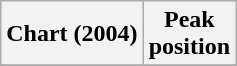<table class="wikitable sortable plainrowheaders" style="text-align:center">
<tr>
<th scope="col">Chart (2004)</th>
<th scope="col">Peak<br>position</th>
</tr>
<tr>
</tr>
</table>
